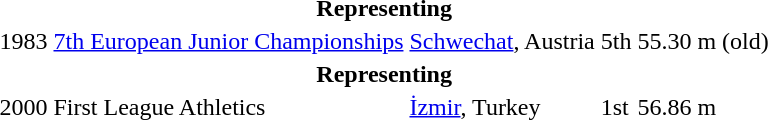<table>
<tr>
<th colspan="5">Representing </th>
</tr>
<tr>
<td>1983</td>
<td><a href='#'>7th European Junior Championships</a></td>
<td><a href='#'>Schwechat</a>, Austria</td>
<td>5th</td>
<td>55.30 m (old)</td>
</tr>
<tr>
<th colspan="5">Representing </th>
</tr>
<tr>
<td>2000</td>
<td>First League Athletics</td>
<td><a href='#'>İzmir</a>, Turkey</td>
<td>1st</td>
<td>56.86 m</td>
</tr>
</table>
